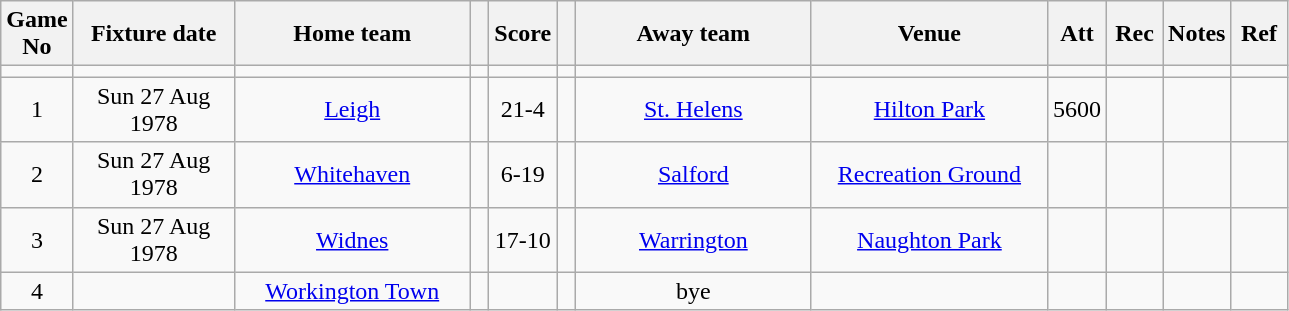<table class="wikitable" style="text-align:center;">
<tr>
<th width=20 abbr="No">Game No</th>
<th width=100 abbr="Date">Fixture date</th>
<th width=150 abbr="Home team">Home team</th>
<th width=5 abbr="space"></th>
<th width=20 abbr="Score">Score</th>
<th width=5 abbr="space"></th>
<th width=150 abbr="Away team">Away team</th>
<th width=150 abbr="Venue">Venue</th>
<th width=30 abbr="Att">Att</th>
<th width=30 abbr="Rec">Rec</th>
<th width=20 abbr="Notes">Notes</th>
<th width=30 abbr="Ref">Ref</th>
</tr>
<tr>
<td></td>
<td></td>
<td></td>
<td></td>
<td></td>
<td></td>
<td></td>
<td></td>
<td></td>
<td></td>
<td></td>
</tr>
<tr>
<td>1</td>
<td>Sun 27 Aug 1978</td>
<td><a href='#'>Leigh</a></td>
<td></td>
<td>21-4</td>
<td></td>
<td><a href='#'>St. Helens</a></td>
<td><a href='#'>Hilton Park</a></td>
<td>5600</td>
<td></td>
<td></td>
<td></td>
</tr>
<tr>
<td>2</td>
<td>Sun 27 Aug 1978</td>
<td><a href='#'>Whitehaven</a></td>
<td></td>
<td>6-19</td>
<td></td>
<td><a href='#'>Salford</a></td>
<td><a href='#'>Recreation Ground</a></td>
<td></td>
<td></td>
<td></td>
<td></td>
</tr>
<tr>
<td>3</td>
<td>Sun 27 Aug 1978</td>
<td><a href='#'>Widnes</a></td>
<td></td>
<td>17-10</td>
<td></td>
<td><a href='#'>Warrington</a></td>
<td><a href='#'>Naughton Park</a></td>
<td></td>
<td></td>
<td></td>
<td></td>
</tr>
<tr>
<td>4</td>
<td></td>
<td><a href='#'>Workington Town</a></td>
<td></td>
<td></td>
<td></td>
<td>bye</td>
<td></td>
<td></td>
<td></td>
<td></td>
<td></td>
</tr>
</table>
